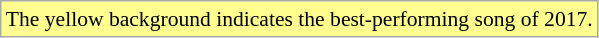<table class="wikitable" style="font-size:90%;">
<tr>
<td style="background-color:#FFFF90">The yellow background indicates the best-performing song of 2017.</td>
</tr>
</table>
